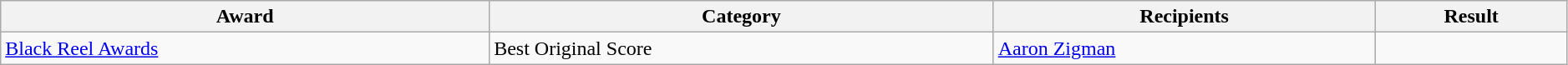<table class="wikitable sortable" style="width:99%;">
<tr>
<th style= width="28%">Award</th>
<th style= width="38%">Category</th>
<th style= width="24%">Recipients</th>
<th style= width="10%">Result</th>
</tr>
<tr>
<td><a href='#'>Black Reel Awards</a></td>
<td>Best Original Score</td>
<td><a href='#'>Aaron Zigman</a></td>
<td></td>
</tr>
</table>
